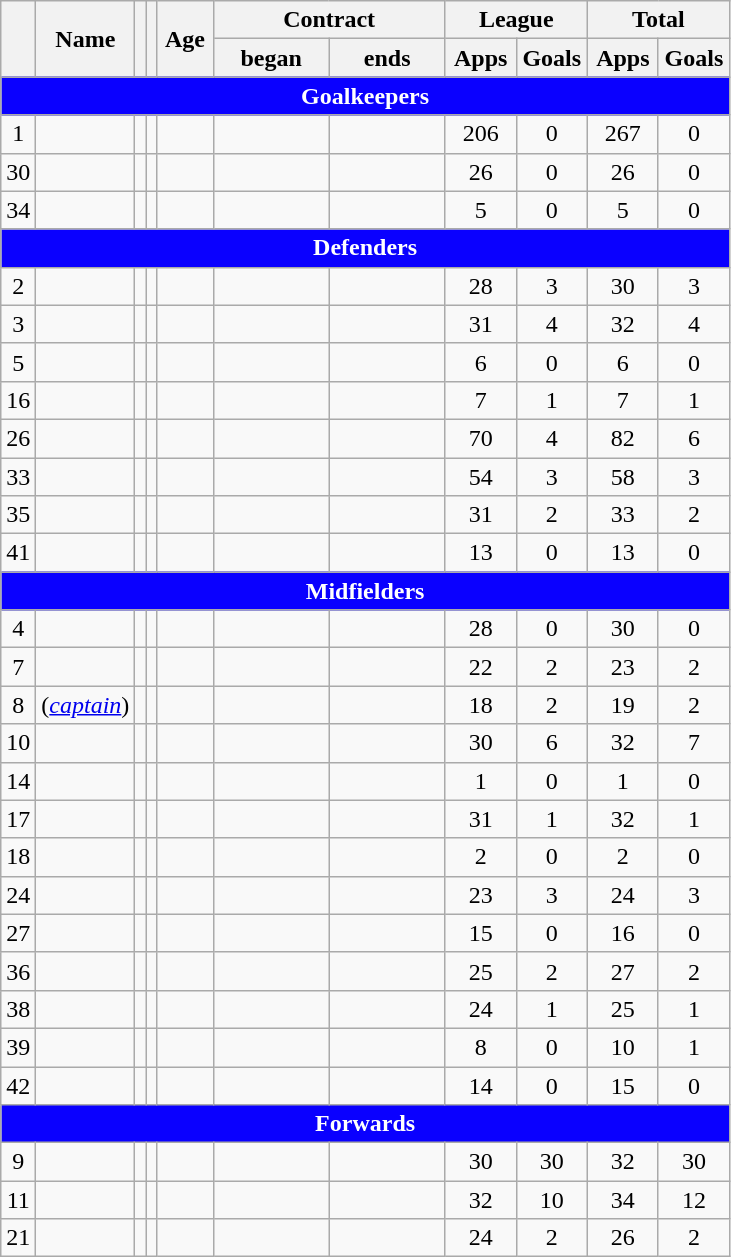<table class="wikitable mw-datatable nowrap sortable" style="text-align:center">
<tr>
<th rowspan="2"></th>
<th rowspan="2">Name</th>
<th rowspan="2"></th>
<th rowspan="2"></th>
<th rowspan="2" width=30>Age</th>
<th colspan="2">Contract</th>
<th colspan="2">League</th>
<th colspan="2">Total</th>
</tr>
<tr>
<th width=70>began</th>
<th width=70>ends</th>
<th width=40>Apps</th>
<th width=40>Goals</th>
<th width=40>Apps</th>
<th width=40>Goals</th>
</tr>
<tr class="sortbottom">
<td colspan="11" style="background:#0a00ff; color:white "><strong>Goalkeepers</strong></td>
</tr>
<tr>
<td>1</td>
<td align="left"></td>
<td></td>
<td></td>
<td></td>
<td></td>
<td></td>
<td>206</td>
<td>0</td>
<td>267</td>
<td>0</td>
</tr>
<tr>
<td>30</td>
<td align="left"></td>
<td></td>
<td></td>
<td></td>
<td></td>
<td></td>
<td>26</td>
<td>0</td>
<td>26</td>
<td>0</td>
</tr>
<tr>
<td>34</td>
<td align="left"></td>
<td></td>
<td></td>
<td></td>
<td></td>
<td></td>
<td>5</td>
<td>0</td>
<td>5</td>
<td>0</td>
</tr>
<tr class="sortbottom">
<td colspan="11" style="background:#0a00ff; color:white "><strong>Defenders</strong></td>
</tr>
<tr>
<td>2</td>
<td align="left"></td>
<td></td>
<td></td>
<td></td>
<td></td>
<td></td>
<td>28</td>
<td>3</td>
<td>30</td>
<td>3</td>
</tr>
<tr>
<td>3</td>
<td align="left"></td>
<td></td>
<td></td>
<td></td>
<td></td>
<td></td>
<td>31</td>
<td>4</td>
<td>32</td>
<td>4</td>
</tr>
<tr>
<td>5</td>
<td align="left"></td>
<td></td>
<td></td>
<td></td>
<td></td>
<td></td>
<td>6</td>
<td>0</td>
<td>6</td>
<td>0</td>
</tr>
<tr>
<td>16</td>
<td align="left"></td>
<td></td>
<td></td>
<td></td>
<td></td>
<td></td>
<td>7</td>
<td>1</td>
<td>7</td>
<td>1</td>
</tr>
<tr>
<td>26</td>
<td align="left"></td>
<td></td>
<td></td>
<td></td>
<td></td>
<td></td>
<td>70</td>
<td>4</td>
<td>82</td>
<td>6</td>
</tr>
<tr>
<td>33</td>
<td align="left"></td>
<td></td>
<td></td>
<td></td>
<td></td>
<td></td>
<td>54</td>
<td>3</td>
<td>58</td>
<td>3</td>
</tr>
<tr>
<td>35</td>
<td align="left"></td>
<td></td>
<td></td>
<td></td>
<td></td>
<td></td>
<td>31</td>
<td>2</td>
<td>33</td>
<td>2</td>
</tr>
<tr>
<td>41</td>
<td align="left"></td>
<td></td>
<td></td>
<td></td>
<td></td>
<td></td>
<td>13</td>
<td>0</td>
<td>13</td>
<td>0</td>
</tr>
<tr class="sortbottom">
<td colspan="11" style="background:#0a00ff; color:white "><strong>Midfielders</strong></td>
</tr>
<tr>
<td>4</td>
<td align="left"></td>
<td></td>
<td></td>
<td></td>
<td></td>
<td></td>
<td>28</td>
<td>0</td>
<td>30</td>
<td>0</td>
</tr>
<tr>
<td>7</td>
<td align="left"></td>
<td></td>
<td></td>
<td></td>
<td></td>
<td></td>
<td>22</td>
<td>2</td>
<td>23</td>
<td>2</td>
</tr>
<tr>
<td>8</td>
<td align="left"> (<em><a href='#'>captain</a></em>)</td>
<td></td>
<td></td>
<td></td>
<td></td>
<td></td>
<td>18</td>
<td>2</td>
<td>19</td>
<td>2</td>
</tr>
<tr>
<td>10</td>
<td align="left"></td>
<td></td>
<td></td>
<td></td>
<td></td>
<td></td>
<td>30</td>
<td>6</td>
<td>32</td>
<td>7</td>
</tr>
<tr>
<td>14</td>
<td align="left"></td>
<td></td>
<td></td>
<td></td>
<td></td>
<td></td>
<td>1</td>
<td>0</td>
<td>1</td>
<td>0</td>
</tr>
<tr>
<td>17</td>
<td align="left"></td>
<td></td>
<td></td>
<td></td>
<td></td>
<td></td>
<td>31</td>
<td>1</td>
<td>32</td>
<td>1</td>
</tr>
<tr>
<td>18</td>
<td align="left"></td>
<td></td>
<td></td>
<td></td>
<td></td>
<td></td>
<td>2</td>
<td>0</td>
<td>2</td>
<td>0</td>
</tr>
<tr>
<td>24</td>
<td align="left"></td>
<td></td>
<td></td>
<td></td>
<td></td>
<td></td>
<td>23</td>
<td>3</td>
<td>24</td>
<td>3</td>
</tr>
<tr>
<td>27</td>
<td align="left"></td>
<td></td>
<td></td>
<td></td>
<td></td>
<td></td>
<td>15</td>
<td>0</td>
<td>16</td>
<td>0</td>
</tr>
<tr>
<td>36</td>
<td align="left"></td>
<td></td>
<td></td>
<td></td>
<td></td>
<td></td>
<td>25</td>
<td>2</td>
<td>27</td>
<td>2</td>
</tr>
<tr>
<td>38</td>
<td align="left"></td>
<td></td>
<td></td>
<td></td>
<td></td>
<td></td>
<td>24</td>
<td>1</td>
<td>25</td>
<td>1</td>
</tr>
<tr>
<td>39</td>
<td align="left"></td>
<td></td>
<td></td>
<td></td>
<td></td>
<td></td>
<td>8</td>
<td>0</td>
<td>10</td>
<td>1</td>
</tr>
<tr>
<td>42</td>
<td align="left"></td>
<td></td>
<td></td>
<td></td>
<td></td>
<td></td>
<td>14</td>
<td>0</td>
<td>15</td>
<td>0</td>
</tr>
<tr class="sortbottom">
<td colspan="11" style="background:#0a00ff; color:white "><strong>Forwards</strong></td>
</tr>
<tr>
<td>9</td>
<td align="left"></td>
<td></td>
<td></td>
<td></td>
<td></td>
<td></td>
<td>30</td>
<td>30</td>
<td>32</td>
<td>30</td>
</tr>
<tr>
<td>11</td>
<td align="left"></td>
<td></td>
<td></td>
<td></td>
<td></td>
<td></td>
<td>32</td>
<td>10</td>
<td>34</td>
<td>12</td>
</tr>
<tr>
<td>21</td>
<td align="left"></td>
<td></td>
<td></td>
<td></td>
<td></td>
<td></td>
<td>24</td>
<td>2</td>
<td>26</td>
<td>2</td>
</tr>
</table>
